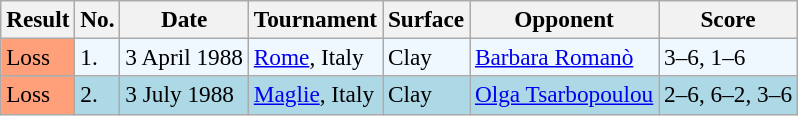<table class="sortable wikitable" style=font-size:97%>
<tr>
<th>Result</th>
<th>No.</th>
<th>Date</th>
<th>Tournament</th>
<th>Surface</th>
<th>Opponent</th>
<th>Score</th>
</tr>
<tr style="background:#f0f8ff;">
<td style="background:#ffa07a;">Loss</td>
<td>1.</td>
<td>3 April 1988</td>
<td><a href='#'>Rome</a>, Italy</td>
<td>Clay</td>
<td> <a href='#'>Barbara Romanò</a></td>
<td>3–6, 1–6</td>
</tr>
<tr style="background:lightblue;">
<td style="background:#ffa07a;">Loss</td>
<td>2.</td>
<td>3 July 1988</td>
<td><a href='#'>Maglie</a>, Italy</td>
<td>Clay</td>
<td> <a href='#'>Olga Tsarbopoulou</a></td>
<td>2–6, 6–2, 3–6</td>
</tr>
</table>
